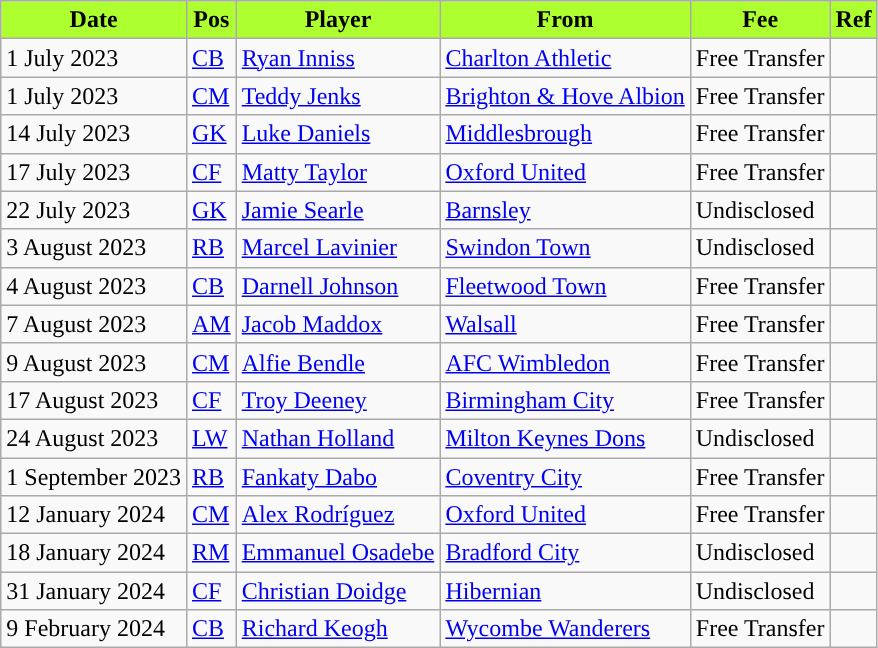<table class="wikitable plainrowheaders sortable">
<tr>
<th style="background:#ADFF2F;color:black;">Date</th>
<th style="background:#ADFF2F;color:black;">Pos</th>
<th style="background:#ADFF2F;color:black;">Player</th>
<th style="background:#ADFF2F;color:black;">From</th>
<th style="background:#ADFF2F;color:black;">Fee</th>
<th style="background:#ADFF2F;color:black;">Ref</th>
</tr>
<tr>
<td>1 July 2023</td>
<td><a href='#'>CB</a></td>
<td> <a href='#'>Ryan Inniss</a></td>
<td> <a href='#'>Charlton Athletic</a></td>
<td>Free Transfer</td>
<td></td>
</tr>
<tr>
<td>1 July 2023</td>
<td><a href='#'>CM</a></td>
<td> <a href='#'>Teddy Jenks</a></td>
<td> <a href='#'>Brighton & Hove Albion</a></td>
<td>Free Transfer</td>
<td></td>
</tr>
<tr>
<td>14 July 2023</td>
<td><a href='#'>GK</a></td>
<td> <a href='#'>Luke Daniels</a></td>
<td> <a href='#'>Middlesbrough</a></td>
<td>Free Transfer</td>
<td></td>
</tr>
<tr>
<td>17 July 2023</td>
<td><a href='#'>CF</a></td>
<td> <a href='#'>Matty Taylor</a></td>
<td> <a href='#'>Oxford United</a></td>
<td>Free Transfer</td>
<td></td>
</tr>
<tr>
<td>22 July 2023</td>
<td><a href='#'>GK</a></td>
<td> <a href='#'>Jamie Searle</a></td>
<td> <a href='#'>Barnsley</a></td>
<td>Undisclosed</td>
<td></td>
</tr>
<tr>
<td>3 August 2023</td>
<td><a href='#'>RB</a></td>
<td> <a href='#'>Marcel Lavinier</a></td>
<td> <a href='#'>Swindon Town</a></td>
<td>Undisclosed</td>
<td></td>
</tr>
<tr>
<td>4 August 2023</td>
<td><a href='#'>CB</a></td>
<td> <a href='#'>Darnell Johnson</a></td>
<td> <a href='#'>Fleetwood Town</a></td>
<td>Free Transfer</td>
<td></td>
</tr>
<tr>
<td>7 August 2023</td>
<td><a href='#'>AM</a></td>
<td> <a href='#'>Jacob Maddox</a></td>
<td> <a href='#'>Walsall</a></td>
<td>Free Transfer</td>
<td></td>
</tr>
<tr>
<td>9 August 2023</td>
<td><a href='#'>CM</a></td>
<td> <a href='#'>Alfie Bendle</a></td>
<td> <a href='#'>AFC Wimbledon</a></td>
<td>Free Transfer</td>
<td></td>
</tr>
<tr>
<td>17 August 2023</td>
<td><a href='#'>CF</a></td>
<td> <a href='#'>Troy Deeney</a></td>
<td> <a href='#'>Birmingham City</a></td>
<td>Free Transfer</td>
<td></td>
</tr>
<tr>
<td>24 August 2023</td>
<td><a href='#'>LW</a></td>
<td> <a href='#'>Nathan Holland</a></td>
<td> <a href='#'>Milton Keynes Dons</a></td>
<td>Undisclosed</td>
<td></td>
</tr>
<tr>
<td>1 September 2023</td>
<td><a href='#'>RB</a></td>
<td> <a href='#'>Fankaty Dabo</a></td>
<td> <a href='#'>Coventry City</a></td>
<td>Free Transfer</td>
<td></td>
</tr>
<tr>
<td>12 January 2024</td>
<td><a href='#'>CM</a></td>
<td> <a href='#'>Alex Rodríguez</a></td>
<td> <a href='#'>Oxford United</a></td>
<td>Free Transfer</td>
<td></td>
</tr>
<tr>
<td>18 January 2024</td>
<td><a href='#'>RM</a></td>
<td> <a href='#'>Emmanuel Osadebe</a></td>
<td> <a href='#'>Bradford City</a></td>
<td>Undisclosed</td>
<td></td>
</tr>
<tr>
<td>31 January 2024</td>
<td><a href='#'>CF</a></td>
<td> <a href='#'>Christian Doidge</a></td>
<td> <a href='#'>Hibernian</a></td>
<td>Undisclosed</td>
<td></td>
</tr>
<tr>
<td>9 February 2024</td>
<td><a href='#'>CB</a></td>
<td> <a href='#'>Richard Keogh</a></td>
<td> <a href='#'>Wycombe Wanderers</a></td>
<td>Free Transfer</td>
<td></td>
</tr>
</table>
